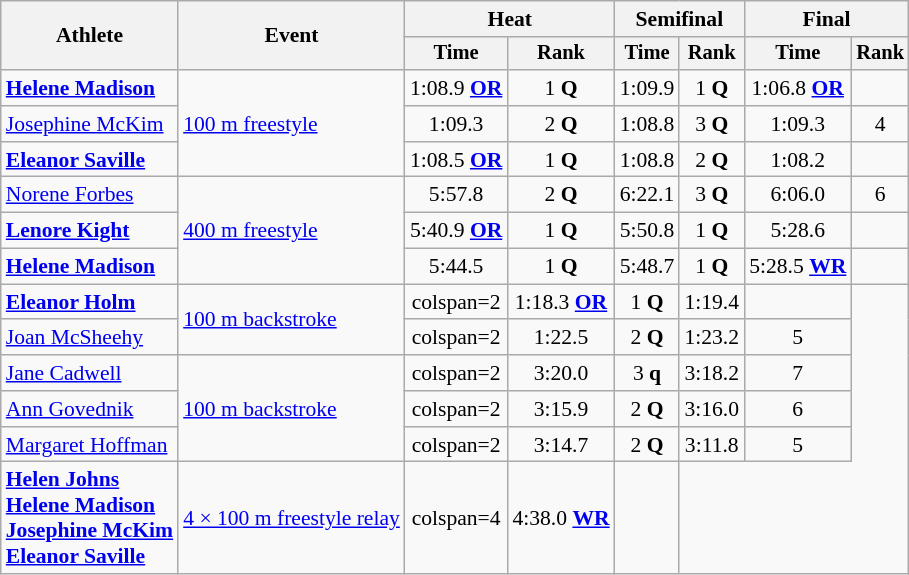<table class=wikitable style="font-size:90%">
<tr>
<th rowspan=2>Athlete</th>
<th rowspan=2>Event</th>
<th colspan=2>Heat</th>
<th colspan=2>Semifinal</th>
<th colspan=2>Final</th>
</tr>
<tr style="font-size:95%">
<th>Time</th>
<th>Rank</th>
<th>Time</th>
<th>Rank</th>
<th>Time</th>
<th>Rank</th>
</tr>
<tr align=center>
<td align=left><strong><a href='#'>Helene Madison</a></strong></td>
<td align=left rowspan=3><a href='#'>100 m freestyle</a></td>
<td>1:08.9 <strong><a href='#'>OR</a></strong></td>
<td>1 <strong>Q</strong></td>
<td>1:09.9</td>
<td>1 <strong>Q</strong></td>
<td>1:06.8 <strong><a href='#'>OR</a></strong></td>
<td></td>
</tr>
<tr align=center>
<td align=left><a href='#'>Josephine McKim</a></td>
<td>1:09.3</td>
<td>2 <strong>Q</strong></td>
<td>1:08.8</td>
<td>3 <strong>Q</strong></td>
<td>1:09.3</td>
<td>4</td>
</tr>
<tr align=center>
<td align=left><strong><a href='#'>Eleanor Saville</a></strong></td>
<td>1:08.5 <strong><a href='#'>OR</a></strong></td>
<td>1 <strong>Q</strong></td>
<td>1:08.8</td>
<td>2 <strong>Q</strong></td>
<td>1:08.2</td>
<td></td>
</tr>
<tr align=center>
<td align=left><a href='#'>Norene Forbes</a></td>
<td align=left rowspan=3><a href='#'>400 m freestyle</a></td>
<td>5:57.8</td>
<td>2 <strong>Q</strong></td>
<td>6:22.1</td>
<td>3 <strong>Q</strong></td>
<td>6:06.0</td>
<td>6</td>
</tr>
<tr align=center>
<td align=left><strong><a href='#'>Lenore Kight</a></strong></td>
<td>5:40.9 <strong><a href='#'>OR</a></strong></td>
<td>1 <strong>Q</strong></td>
<td>5:50.8</td>
<td>1 <strong>Q</strong></td>
<td>5:28.6</td>
<td></td>
</tr>
<tr align=center>
<td align=left><strong><a href='#'>Helene Madison</a></strong></td>
<td>5:44.5</td>
<td>1 <strong>Q</strong></td>
<td>5:48.7</td>
<td>1 <strong>Q</strong></td>
<td>5:28.5 <strong><a href='#'>WR</a></strong></td>
<td></td>
</tr>
<tr align=center>
<td align=left><strong><a href='#'>Eleanor Holm</a></strong></td>
<td align=left rowspan=2><a href='#'>100 m backstroke</a></td>
<td>colspan=2 </td>
<td>1:18.3 <strong><a href='#'>OR</a></strong></td>
<td>1 <strong>Q</strong></td>
<td>1:19.4</td>
<td></td>
</tr>
<tr align=center>
<td align=left><a href='#'>Joan McSheehy</a></td>
<td>colspan=2 </td>
<td>1:22.5</td>
<td>2 <strong>Q</strong></td>
<td>1:23.2</td>
<td>5</td>
</tr>
<tr align=center>
<td align=left><a href='#'>Jane Cadwell</a></td>
<td align=left rowspan=3><a href='#'>100 m backstroke</a></td>
<td>colspan=2 </td>
<td>3:20.0</td>
<td>3 <strong>q</strong></td>
<td>3:18.2</td>
<td>7</td>
</tr>
<tr align=center>
<td align=left><a href='#'>Ann Govednik</a></td>
<td>colspan=2 </td>
<td>3:15.9</td>
<td>2 <strong>Q</strong></td>
<td>3:16.0</td>
<td>6</td>
</tr>
<tr align=center>
<td align=left><a href='#'>Margaret Hoffman</a></td>
<td>colspan=2 </td>
<td>3:14.7</td>
<td>2 <strong>Q</strong></td>
<td>3:11.8</td>
<td>5</td>
</tr>
<tr align=center>
<td align=left><strong><a href='#'>Helen Johns</a><br><a href='#'>Helene Madison</a><br><a href='#'>Josephine McKim</a><br><a href='#'>Eleanor Saville</a></strong></td>
<td align=left><a href='#'>4 × 100 m freestyle relay</a></td>
<td>colspan=4 </td>
<td>4:38.0 <strong><a href='#'>WR</a></strong></td>
<td></td>
</tr>
</table>
